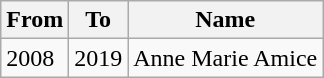<table class="wikitable">
<tr>
<th>From</th>
<th>To</th>
<th>Name</th>
</tr>
<tr>
<td>2008</td>
<td>2019</td>
<td>Anne Marie Amice</td>
</tr>
</table>
